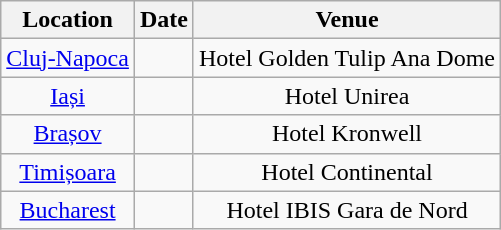<table class="wikitable" style="text-align:center">
<tr>
<th>Location</th>
<th>Date</th>
<th>Venue</th>
</tr>
<tr>
<td><a href='#'>Cluj-Napoca</a></td>
<td></td>
<td>Hotel Golden Tulip Ana Dome</td>
</tr>
<tr>
<td><a href='#'>Iași</a></td>
<td></td>
<td>Hotel Unirea</td>
</tr>
<tr>
<td><a href='#'>Brașov</a></td>
<td></td>
<td>Hotel Kronwell</td>
</tr>
<tr>
<td><a href='#'>Timișoara</a></td>
<td></td>
<td>Hotel Continental</td>
</tr>
<tr>
<td><a href='#'>Bucharest</a></td>
<td></td>
<td>Hotel IBIS Gara de Nord</td>
</tr>
</table>
